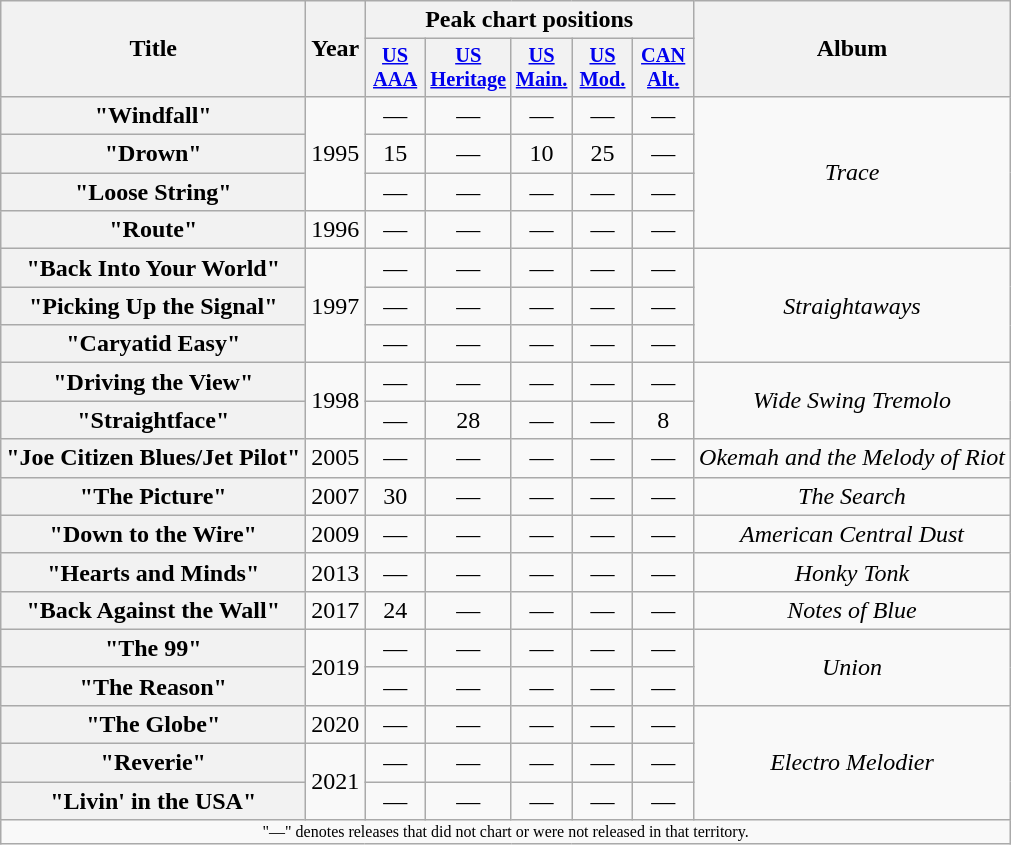<table class="wikitable plainrowheaders" style="text-align:center;">
<tr>
<th rowspan="2">Title</th>
<th rowspan="2">Year</th>
<th colspan="5">Peak chart positions</th>
<th rowspan="2">Album</th>
</tr>
<tr>
<th style="width:2.5em;font-size:85%"><a href='#'>US<br>AAA</a><br></th>
<th style="width:2.5em;font-size:85%"><a href='#'>US<br>Heritage</a><br></th>
<th style="width:2.5em;font-size:85%"><a href='#'>US<br>Main.</a><br></th>
<th style="width:2.5em;font-size:85%"><a href='#'>US Mod.</a><br></th>
<th style="width:2.5em;font-size:85%"><a href='#'>CAN Alt.</a><br></th>
</tr>
<tr>
<th scope="row">"Windfall"</th>
<td rowspan="3">1995</td>
<td>—</td>
<td>—</td>
<td>—</td>
<td>—</td>
<td>—</td>
<td rowspan="4"><em>Trace</em></td>
</tr>
<tr>
<th scope="row">"Drown"</th>
<td>15</td>
<td>—</td>
<td>10</td>
<td>25</td>
<td>—</td>
</tr>
<tr>
<th scope="row">"Loose String"</th>
<td>—</td>
<td>—</td>
<td>—</td>
<td>—</td>
<td>—</td>
</tr>
<tr>
<th scope="row">"Route"</th>
<td>1996</td>
<td>—</td>
<td>—</td>
<td>—</td>
<td>—</td>
<td>—</td>
</tr>
<tr>
<th scope="row">"Back Into Your World"</th>
<td rowspan="3">1997</td>
<td>—</td>
<td>—</td>
<td>—</td>
<td>—</td>
<td>—</td>
<td rowspan="3"><em>Straightaways</em></td>
</tr>
<tr>
<th scope="row">"Picking Up the Signal"</th>
<td>—</td>
<td>—</td>
<td>—</td>
<td>—</td>
<td>—</td>
</tr>
<tr>
<th scope="row">"Caryatid Easy"</th>
<td>—</td>
<td>—</td>
<td>—</td>
<td>—</td>
<td>—</td>
</tr>
<tr>
<th scope="row">"Driving the View"</th>
<td rowspan="2">1998</td>
<td>—</td>
<td>—</td>
<td>—</td>
<td>—</td>
<td>—</td>
<td rowspan="2"><em>Wide Swing Tremolo</em></td>
</tr>
<tr>
<th scope="row">"Straightface"</th>
<td>—</td>
<td>28</td>
<td>—</td>
<td>—</td>
<td>8</td>
</tr>
<tr>
<th scope="row">"Joe Citizen Blues/Jet Pilot"</th>
<td>2005</td>
<td>—</td>
<td>—</td>
<td>—</td>
<td>—</td>
<td>—</td>
<td><em>Okemah and the Melody of Riot</em></td>
</tr>
<tr>
<th scope="row">"The Picture"</th>
<td>2007</td>
<td>30</td>
<td>—</td>
<td>—</td>
<td>—</td>
<td>—</td>
<td><em>The Search</em></td>
</tr>
<tr>
<th scope="row">"Down to the Wire"</th>
<td>2009</td>
<td>—</td>
<td>—</td>
<td>—</td>
<td>—</td>
<td>—</td>
<td><em>American Central Dust</em></td>
</tr>
<tr>
<th scope="row">"Hearts and Minds"</th>
<td>2013</td>
<td>—</td>
<td>—</td>
<td>—</td>
<td>—</td>
<td>—</td>
<td><em>Honky Tonk</em></td>
</tr>
<tr>
<th scope="row">"Back Against the Wall"</th>
<td>2017</td>
<td>24</td>
<td>—</td>
<td>—</td>
<td>—</td>
<td>—</td>
<td><em>Notes of Blue</em></td>
</tr>
<tr>
<th scope="row">"The 99"</th>
<td rowspan="2">2019</td>
<td>—</td>
<td>—</td>
<td>—</td>
<td>—</td>
<td>—</td>
<td rowspan="2"><em>Union</em></td>
</tr>
<tr>
<th scope="row">"The Reason"</th>
<td>—</td>
<td>—</td>
<td>—</td>
<td>—</td>
<td>—</td>
</tr>
<tr>
<th scope="row">"The Globe"</th>
<td>2020</td>
<td>—</td>
<td>—</td>
<td>—</td>
<td>—</td>
<td>—</td>
<td rowspan="3"><em>Electro Melodier</em></td>
</tr>
<tr>
<th scope="row">"Reverie"</th>
<td rowspan="2">2021</td>
<td>—</td>
<td>—</td>
<td>—</td>
<td>—</td>
<td>—</td>
</tr>
<tr>
<th scope="row">"Livin' in the USA"</th>
<td>—</td>
<td>—</td>
<td>—</td>
<td>—</td>
<td>—</td>
</tr>
<tr>
<td colspan="8" style="text-align:center; font-size:8pt;">"—" denotes releases that did not chart or were not released in that territory.</td>
</tr>
</table>
